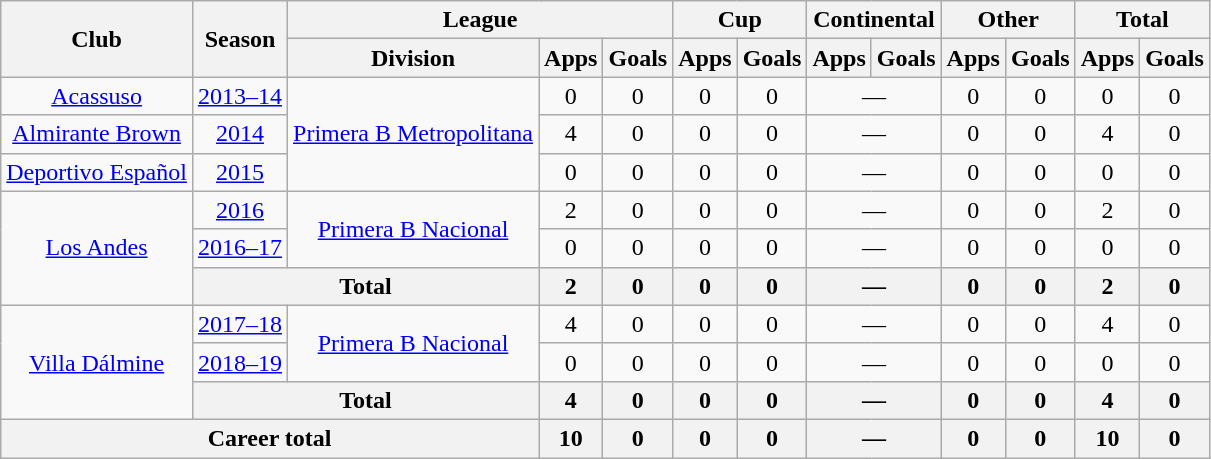<table class="wikitable" style="text-align:center">
<tr>
<th rowspan="2">Club</th>
<th rowspan="2">Season</th>
<th colspan="3">League</th>
<th colspan="2">Cup</th>
<th colspan="2">Continental</th>
<th colspan="2">Other</th>
<th colspan="2">Total</th>
</tr>
<tr>
<th>Division</th>
<th>Apps</th>
<th>Goals</th>
<th>Apps</th>
<th>Goals</th>
<th>Apps</th>
<th>Goals</th>
<th>Apps</th>
<th>Goals</th>
<th>Apps</th>
<th>Goals</th>
</tr>
<tr>
<td rowspan="1"><a href='#'>Acassuso</a></td>
<td><a href='#'>2013–14</a></td>
<td rowspan="3"><a href='#'>Primera B Metropolitana</a></td>
<td>0</td>
<td>0</td>
<td>0</td>
<td>0</td>
<td colspan="2">—</td>
<td>0</td>
<td>0</td>
<td>0</td>
<td>0</td>
</tr>
<tr>
<td rowspan="1"><a href='#'>Almirante Brown</a></td>
<td><a href='#'>2014</a></td>
<td>4</td>
<td>0</td>
<td>0</td>
<td>0</td>
<td colspan="2">—</td>
<td>0</td>
<td>0</td>
<td>4</td>
<td>0</td>
</tr>
<tr>
<td rowspan="1"><a href='#'>Deportivo Español</a></td>
<td><a href='#'>2015</a></td>
<td>0</td>
<td>0</td>
<td>0</td>
<td>0</td>
<td colspan="2">—</td>
<td>0</td>
<td>0</td>
<td>0</td>
<td>0</td>
</tr>
<tr>
<td rowspan="3"><a href='#'>Los Andes</a></td>
<td><a href='#'>2016</a></td>
<td rowspan="2"><a href='#'>Primera B Nacional</a></td>
<td>2</td>
<td>0</td>
<td>0</td>
<td>0</td>
<td colspan="2">—</td>
<td>0</td>
<td>0</td>
<td>2</td>
<td>0</td>
</tr>
<tr>
<td><a href='#'>2016–17</a></td>
<td>0</td>
<td>0</td>
<td>0</td>
<td>0</td>
<td colspan="2">—</td>
<td>0</td>
<td>0</td>
<td>0</td>
<td>0</td>
</tr>
<tr>
<th colspan="2">Total</th>
<th>2</th>
<th>0</th>
<th>0</th>
<th>0</th>
<th colspan="2">—</th>
<th>0</th>
<th>0</th>
<th>2</th>
<th>0</th>
</tr>
<tr>
<td rowspan="3"><a href='#'>Villa Dálmine</a></td>
<td><a href='#'>2017–18</a></td>
<td rowspan="2"><a href='#'>Primera B Nacional</a></td>
<td>4</td>
<td>0</td>
<td>0</td>
<td>0</td>
<td colspan="2">—</td>
<td>0</td>
<td>0</td>
<td>4</td>
<td>0</td>
</tr>
<tr>
<td><a href='#'>2018–19</a></td>
<td>0</td>
<td>0</td>
<td>0</td>
<td>0</td>
<td colspan="2">—</td>
<td>0</td>
<td>0</td>
<td>0</td>
<td>0</td>
</tr>
<tr>
<th colspan="2">Total</th>
<th>4</th>
<th>0</th>
<th>0</th>
<th>0</th>
<th colspan="2">—</th>
<th>0</th>
<th>0</th>
<th>4</th>
<th>0</th>
</tr>
<tr>
<th colspan="3">Career total</th>
<th>10</th>
<th>0</th>
<th>0</th>
<th>0</th>
<th colspan="2">—</th>
<th>0</th>
<th>0</th>
<th>10</th>
<th>0</th>
</tr>
</table>
